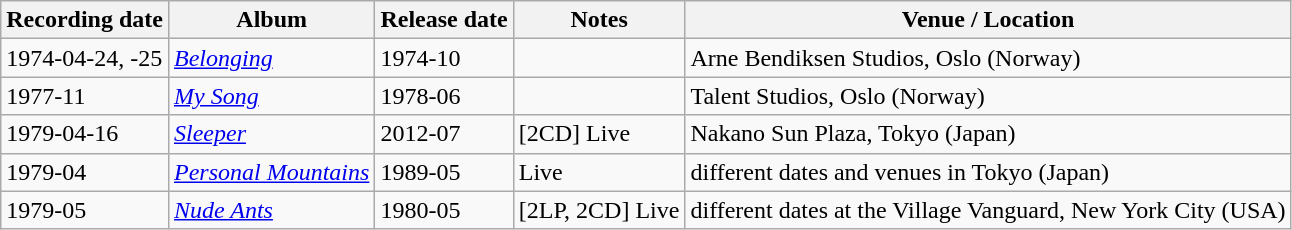<table class="wikitable sortable">
<tr>
<th>Recording date</th>
<th>Album</th>
<th>Release date</th>
<th>Notes</th>
<th>Venue / Location</th>
</tr>
<tr>
<td>1974-04-24, -25</td>
<td><em><a href='#'>Belonging</a></em></td>
<td>1974-10</td>
<td></td>
<td>Arne Bendiksen Studios, Oslo (Norway)</td>
</tr>
<tr>
<td>1977-11</td>
<td><em><a href='#'>My Song</a></em></td>
<td>1978-06</td>
<td></td>
<td>Talent Studios, Oslo (Norway)</td>
</tr>
<tr>
<td>1979-04-16</td>
<td><em><a href='#'>Sleeper</a></em></td>
<td>2012-07</td>
<td>[2CD] Live</td>
<td>Nakano Sun Plaza, Tokyo (Japan)</td>
</tr>
<tr>
<td>1979-04</td>
<td><em><a href='#'>Personal Mountains</a></em></td>
<td>1989-05</td>
<td>Live</td>
<td>different dates and venues in Tokyo (Japan)</td>
</tr>
<tr>
<td>1979-05</td>
<td><em><a href='#'>Nude Ants</a></em></td>
<td>1980-05</td>
<td>[2LP, 2CD] Live</td>
<td>different dates at the Village Vanguard, New York City (USA)</td>
</tr>
</table>
